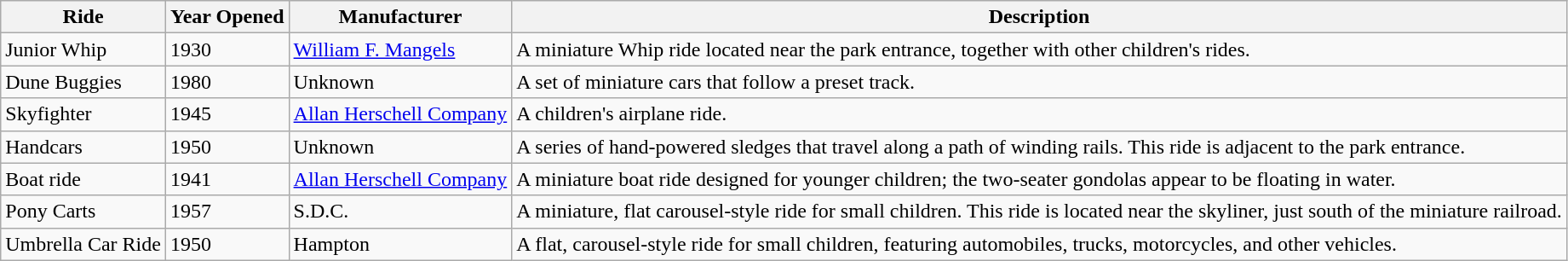<table class="wikitable sortable">
<tr>
<th>Ride</th>
<th>Year Opened</th>
<th>Manufacturer</th>
<th>Description</th>
</tr>
<tr>
<td>Junior Whip</td>
<td>1930</td>
<td><a href='#'>William F. Mangels</a></td>
<td>A miniature Whip ride located near the park entrance, together with other children's rides.</td>
</tr>
<tr>
<td>Dune Buggies</td>
<td>1980</td>
<td>Unknown</td>
<td>A set of miniature cars that follow a preset track.</td>
</tr>
<tr>
<td>Skyfighter</td>
<td>1945</td>
<td><a href='#'>Allan Herschell Company</a></td>
<td>A children's airplane ride.</td>
</tr>
<tr>
<td>Handcars</td>
<td>1950</td>
<td>Unknown</td>
<td>A series of hand-powered sledges that travel along a path of winding rails.  This ride is adjacent to the park entrance.</td>
</tr>
<tr>
<td>Boat ride</td>
<td>1941</td>
<td><a href='#'>Allan Herschell Company</a></td>
<td>A miniature boat ride designed for younger children; the two-seater gondolas appear to be floating in water.</td>
</tr>
<tr>
<td>Pony Carts</td>
<td>1957</td>
<td>S.D.C.</td>
<td>A miniature, flat carousel-style ride for small children.  This ride is located near the skyliner, just south of the miniature railroad.</td>
</tr>
<tr>
<td>Umbrella Car Ride</td>
<td>1950</td>
<td>Hampton</td>
<td>A flat, carousel-style ride for small children, featuring automobiles, trucks, motorcycles, and other vehicles.</td>
</tr>
</table>
